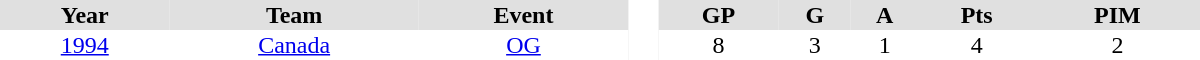<table border="0" cellpadding="1" cellspacing="0" style="text-align:center; width:50em">
<tr ALIGN="center" bgcolor="#e0e0e0">
<th>Year</th>
<th>Team</th>
<th>Event</th>
<th rowspan="99" bgcolor="#ffffff"> </th>
<th>GP</th>
<th>G</th>
<th>A</th>
<th>Pts</th>
<th>PIM</th>
</tr>
<tr>
<td><a href='#'>1994</a></td>
<td><a href='#'>Canada</a></td>
<td><a href='#'>OG</a></td>
<td>8</td>
<td>3</td>
<td>1</td>
<td>4</td>
<td>2</td>
</tr>
</table>
